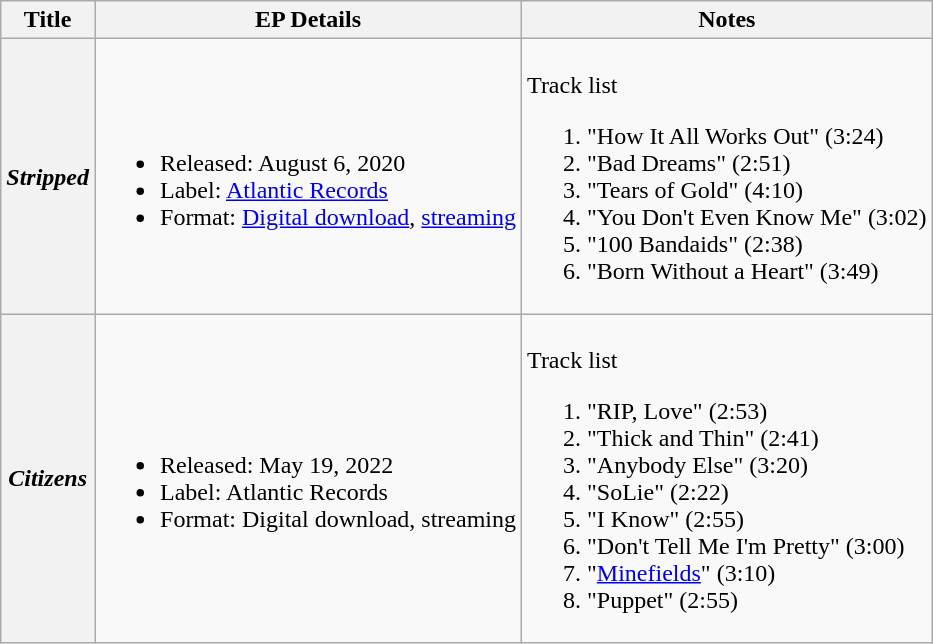<table class="wikitable">
<tr>
<th>Title</th>
<th>EP Details</th>
<th>Notes</th>
</tr>
<tr>
<th scope="row"><em>Stripped</em></th>
<td><br><ul><li>Released: August 6, 2020</li><li>Label: <a href='#'>Atlantic Records</a></li><li>Format: <a href='#'>Digital download</a>, <a href='#'>streaming</a></li></ul></td>
<td><br>Track list<ol><li>"How It All Works Out" (3:24)</li><li>"Bad Dreams" (2:51)</li><li>"Tears of Gold" (4:10)</li><li>"You Don't Even Know Me" (3:02)</li><li>"100 Bandaids" (2:38)</li><li>"Born Without a Heart" (3:49)</li></ol></td>
</tr>
<tr>
<th scope="row"><em>Citizens</em></th>
<td><br><ul><li>Released: May 19, 2022</li><li>Label: Atlantic Records</li><li>Format: Digital download, streaming</li></ul></td>
<td><br>Track list<ol><li>"RIP, Love" (2:53)</li><li>"Thick and Thin" (2:41)</li><li>"Anybody Else" (3:20)</li><li>"SoLie" (2:22)</li><li>"I Know" (2:55)</li><li>"Don't Tell Me I'm Pretty" (3:00)</li><li>"<a href='#'>Minefields</a>" (3:10)</li><li>"Puppet" (2:55)</li></ol></td>
</tr>
</table>
